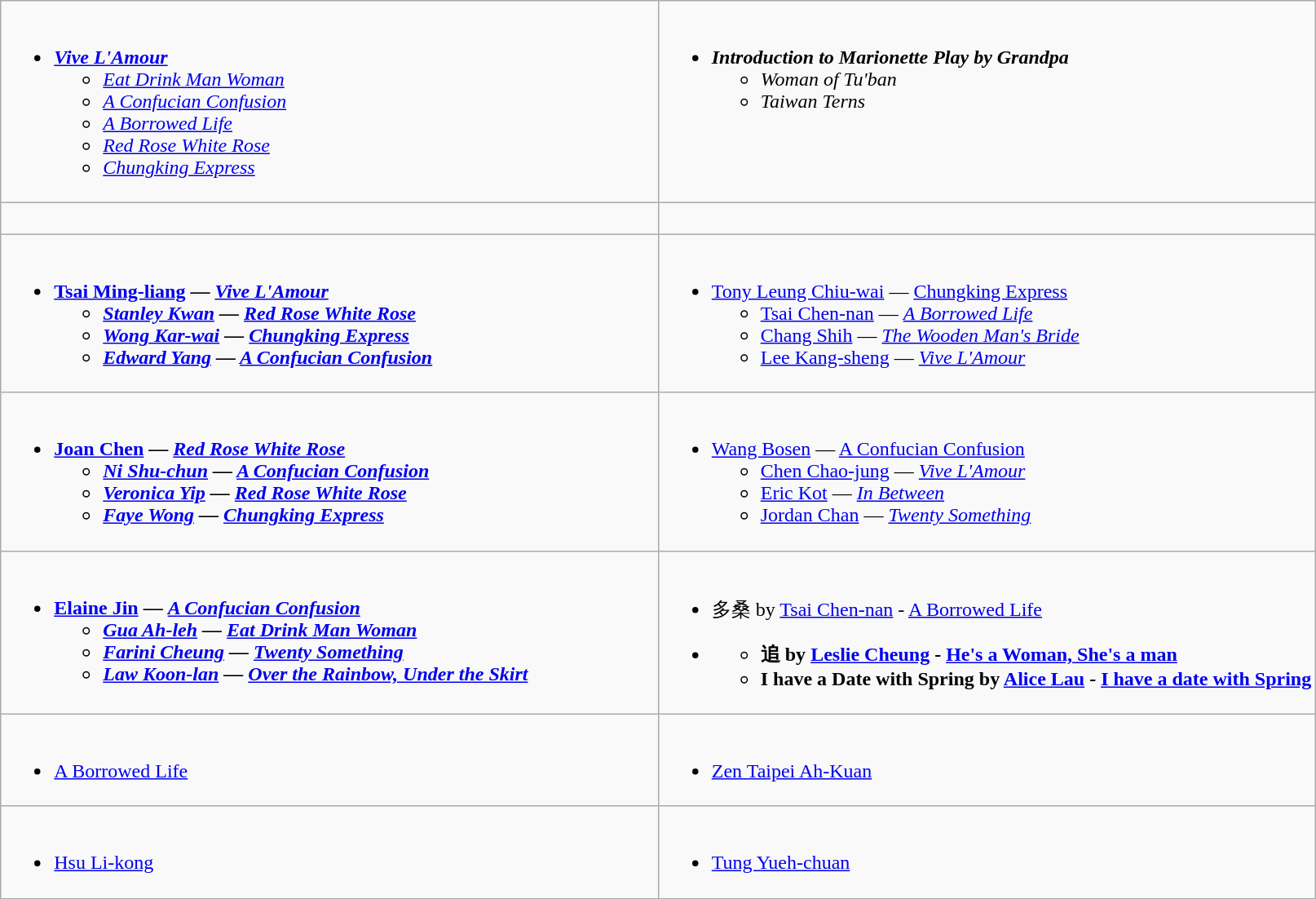<table class=wikitable>
<tr>
<td valign="top" width="50%"><br><ul><li><strong><em><a href='#'>Vive L'Amour</a></em></strong><ul><li><em><a href='#'>Eat Drink Man Woman</a></em></li><li><em><a href='#'>A Confucian Confusion</a></em></li><li><em><a href='#'>A Borrowed Life</a></em></li><li><em><a href='#'>Red Rose White Rose</a></em></li><li><em><a href='#'>Chungking Express</a></em></li></ul></li></ul></td>
<td valign="top" width="50%"><br><ul><li><strong><em>Introduction to Marionette Play by Grandpa</em></strong><ul><li><em>Woman of Tu'ban</em></li><li><em>Taiwan Terns</em></li></ul></li></ul></td>
</tr>
<tr>
<td valign="top" width="50%"><br>
</td>
</tr>
<tr>
<td valign="top" width="50%"><br><ul><li><strong><a href='#'>Tsai Ming-liang</a> — <em><a href='#'>Vive L'Amour</a><strong><em><ul><li><a href='#'>Stanley Kwan</a>  — </em><a href='#'>Red Rose White Rose</a><em></li><li><a href='#'>Wong Kar-wai</a> — </em><a href='#'>Chungking Express</a><em></li><li><a href='#'>Edward Yang</a> — </em><a href='#'>A Confucian Confusion</a><em></li></ul></li></ul></td>
<td valign="top" width="50%"><br><ul><li></strong><a href='#'>Tony Leung Chiu-wai</a> — </em><a href='#'>Chungking Express</a></em></strong><ul><li><a href='#'>Tsai Chen-nan</a> — <em><a href='#'>A Borrowed Life</a></em></li><li><a href='#'>Chang Shih</a> — <em><a href='#'>The Wooden Man's Bride</a></em></li><li><a href='#'>Lee Kang-sheng</a> — <em><a href='#'>Vive L'Amour</a></em></li></ul></li></ul></td>
</tr>
<tr>
<td valign="top" width="50%"><br><ul><li><strong><a href='#'>Joan Chen</a> — <em><a href='#'>Red Rose White Rose</a><strong><em><ul><li><a href='#'>Ni Shu-chun</a> — </em><a href='#'>A Confucian Confusion</a><em></li><li><a href='#'>Veronica Yip</a> — </em><a href='#'>Red Rose White Rose</a><em></li><li><a href='#'>Faye Wong</a> — </em><a href='#'>Chungking Express</a><em></li></ul></li></ul></td>
<td valign="top" width="50%"><br><ul><li></strong><a href='#'>Wang Bosen</a> — </em><a href='#'>A Confucian Confusion</a></em></strong><ul><li><a href='#'>Chen Chao-jung</a> — <em><a href='#'>Vive L'Amour</a></em></li><li><a href='#'>Eric Kot</a> — <em><a href='#'>In Between</a></em></li><li><a href='#'>Jordan Chan</a> — <em><a href='#'>Twenty Something</a></em></li></ul></li></ul></td>
</tr>
<tr>
<td valign="top" width="50%"><br><ul><li><strong><a href='#'>Elaine Jin</a> — <em><a href='#'>A Confucian Confusion</a><strong><em><ul><li><a href='#'>Gua Ah-leh</a> — </em><a href='#'>Eat Drink Man Woman</a><em></li><li><a href='#'>Farini Cheung</a> — </em><a href='#'>Twenty Something</a><em></li><li><a href='#'>Law Koon-lan</a> — </em><a href='#'>Over the Rainbow, Under the Skirt</a><em></li></ul></li></ul></td>
<td><br><ul><li></strong>多桑 by <a href='#'>Tsai Chen-nan</a>  - <a href='#'>A Borrowed Life</a><strong></li></ul><ul><li><ul><li>追 by <a href='#'>Leslie Cheung</a> - <a href='#'>He's a Woman, She's a man</a></li><li>I have a Date with Spring by <a href='#'>Alice Lau</a>  - <a href='#'>I have a date with Spring</a></li></ul></li></ul></td>
</tr>
<tr>
<td valign="top" width="50%"><br><ul><li></em></strong><a href='#'>A Borrowed Life</a><strong><em></li></ul></td>
<td valign="top" width="50%"><br><ul><li></em></strong><a href='#'>Zen Taipei Ah-Kuan</a><strong><em></li></ul></td>
</tr>
<tr>
<td valign="top" width="50%"><br><ul><li></strong><a href='#'>Hsu Li-kong</a><strong></li></ul></td>
<td valign="top" width="50%"><br><ul><li></strong><a href='#'>Tung Yueh-chuan</a><strong></li></ul></td>
</tr>
</table>
